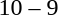<table style="text-align:center">
<tr>
<th width=200></th>
<th width=100></th>
<th width=200></th>
</tr>
<tr>
<td align=right><strong></strong></td>
<td>10 – 9</td>
<td align=left></td>
</tr>
</table>
